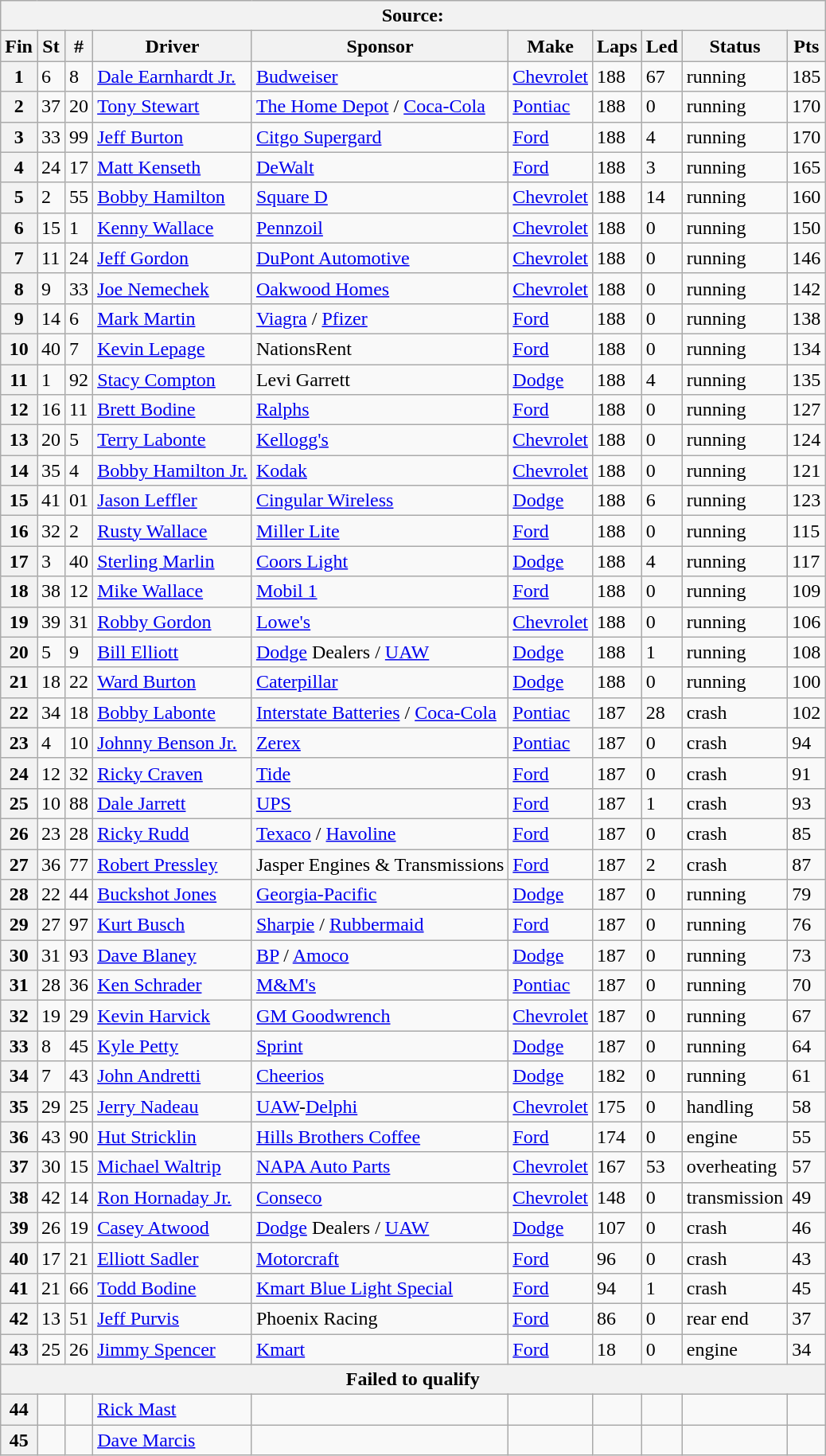<table class="wikitable sortable">
<tr>
<th colspan="10">Source:</th>
</tr>
<tr>
<th>Fin</th>
<th>St</th>
<th>#</th>
<th>Driver</th>
<th>Sponsor</th>
<th>Make</th>
<th>Laps</th>
<th>Led</th>
<th>Status</th>
<th>Pts</th>
</tr>
<tr>
<th>1</th>
<td>6</td>
<td>8</td>
<td><a href='#'>Dale Earnhardt Jr.</a></td>
<td><a href='#'>Budweiser</a></td>
<td><a href='#'>Chevrolet</a></td>
<td>188</td>
<td>67</td>
<td>running</td>
<td>185</td>
</tr>
<tr>
<th>2</th>
<td>37</td>
<td>20</td>
<td><a href='#'>Tony Stewart</a></td>
<td><a href='#'>The Home Depot</a> / <a href='#'>Coca-Cola</a></td>
<td><a href='#'>Pontiac</a></td>
<td>188</td>
<td>0</td>
<td>running</td>
<td>170</td>
</tr>
<tr>
<th>3</th>
<td>33</td>
<td>99</td>
<td><a href='#'>Jeff Burton</a></td>
<td><a href='#'>Citgo Supergard</a></td>
<td><a href='#'>Ford</a></td>
<td>188</td>
<td>4</td>
<td>running</td>
<td>170</td>
</tr>
<tr>
<th>4</th>
<td>24</td>
<td>17</td>
<td><a href='#'>Matt Kenseth</a></td>
<td><a href='#'>DeWalt</a></td>
<td><a href='#'>Ford</a></td>
<td>188</td>
<td>3</td>
<td>running</td>
<td>165</td>
</tr>
<tr>
<th>5</th>
<td>2</td>
<td>55</td>
<td><a href='#'>Bobby Hamilton</a></td>
<td><a href='#'>Square D</a></td>
<td><a href='#'>Chevrolet</a></td>
<td>188</td>
<td>14</td>
<td>running</td>
<td>160</td>
</tr>
<tr>
<th>6</th>
<td>15</td>
<td>1</td>
<td><a href='#'>Kenny Wallace</a></td>
<td><a href='#'>Pennzoil</a></td>
<td><a href='#'>Chevrolet</a></td>
<td>188</td>
<td>0</td>
<td>running</td>
<td>150</td>
</tr>
<tr>
<th>7</th>
<td>11</td>
<td>24</td>
<td><a href='#'>Jeff Gordon</a></td>
<td><a href='#'>DuPont Automotive</a></td>
<td><a href='#'>Chevrolet</a></td>
<td>188</td>
<td>0</td>
<td>running</td>
<td>146</td>
</tr>
<tr>
<th>8</th>
<td>9</td>
<td>33</td>
<td><a href='#'>Joe Nemechek</a></td>
<td><a href='#'>Oakwood Homes</a></td>
<td><a href='#'>Chevrolet</a></td>
<td>188</td>
<td>0</td>
<td>running</td>
<td>142</td>
</tr>
<tr>
<th>9</th>
<td>14</td>
<td>6</td>
<td><a href='#'>Mark Martin</a></td>
<td><a href='#'>Viagra</a> / <a href='#'>Pfizer</a></td>
<td><a href='#'>Ford</a></td>
<td>188</td>
<td>0</td>
<td>running</td>
<td>138</td>
</tr>
<tr>
<th>10</th>
<td>40</td>
<td>7</td>
<td><a href='#'>Kevin Lepage</a></td>
<td>NationsRent</td>
<td><a href='#'>Ford</a></td>
<td>188</td>
<td>0</td>
<td>running</td>
<td>134</td>
</tr>
<tr>
<th>11</th>
<td>1</td>
<td>92</td>
<td><a href='#'>Stacy Compton</a></td>
<td>Levi Garrett</td>
<td><a href='#'>Dodge</a></td>
<td>188</td>
<td>4</td>
<td>running</td>
<td>135</td>
</tr>
<tr>
<th>12</th>
<td>16</td>
<td>11</td>
<td><a href='#'>Brett Bodine</a></td>
<td><a href='#'>Ralphs</a></td>
<td><a href='#'>Ford</a></td>
<td>188</td>
<td>0</td>
<td>running</td>
<td>127</td>
</tr>
<tr>
<th>13</th>
<td>20</td>
<td>5</td>
<td><a href='#'>Terry Labonte</a></td>
<td><a href='#'>Kellogg's</a></td>
<td><a href='#'>Chevrolet</a></td>
<td>188</td>
<td>0</td>
<td>running</td>
<td>124</td>
</tr>
<tr>
<th>14</th>
<td>35</td>
<td>4</td>
<td><a href='#'>Bobby Hamilton Jr.</a></td>
<td><a href='#'>Kodak</a></td>
<td><a href='#'>Chevrolet</a></td>
<td>188</td>
<td>0</td>
<td>running</td>
<td>121</td>
</tr>
<tr>
<th>15</th>
<td>41</td>
<td>01</td>
<td><a href='#'>Jason Leffler</a></td>
<td><a href='#'>Cingular Wireless</a></td>
<td><a href='#'>Dodge</a></td>
<td>188</td>
<td>6</td>
<td>running</td>
<td>123</td>
</tr>
<tr>
<th>16</th>
<td>32</td>
<td>2</td>
<td><a href='#'>Rusty Wallace</a></td>
<td><a href='#'>Miller Lite</a></td>
<td><a href='#'>Ford</a></td>
<td>188</td>
<td>0</td>
<td>running</td>
<td>115</td>
</tr>
<tr>
<th>17</th>
<td>3</td>
<td>40</td>
<td><a href='#'>Sterling Marlin</a></td>
<td><a href='#'>Coors Light</a></td>
<td><a href='#'>Dodge</a></td>
<td>188</td>
<td>4</td>
<td>running</td>
<td>117</td>
</tr>
<tr>
<th>18</th>
<td>38</td>
<td>12</td>
<td><a href='#'>Mike Wallace</a></td>
<td><a href='#'>Mobil 1</a></td>
<td><a href='#'>Ford</a></td>
<td>188</td>
<td>0</td>
<td>running</td>
<td>109</td>
</tr>
<tr>
<th>19</th>
<td>39</td>
<td>31</td>
<td><a href='#'>Robby Gordon</a></td>
<td><a href='#'>Lowe's</a></td>
<td><a href='#'>Chevrolet</a></td>
<td>188</td>
<td>0</td>
<td>running</td>
<td>106</td>
</tr>
<tr>
<th>20</th>
<td>5</td>
<td>9</td>
<td><a href='#'>Bill Elliott</a></td>
<td><a href='#'>Dodge</a> Dealers / <a href='#'>UAW</a></td>
<td><a href='#'>Dodge</a></td>
<td>188</td>
<td>1</td>
<td>running</td>
<td>108</td>
</tr>
<tr>
<th>21</th>
<td>18</td>
<td>22</td>
<td><a href='#'>Ward Burton</a></td>
<td><a href='#'>Caterpillar</a></td>
<td><a href='#'>Dodge</a></td>
<td>188</td>
<td>0</td>
<td>running</td>
<td>100</td>
</tr>
<tr>
<th>22</th>
<td>34</td>
<td>18</td>
<td><a href='#'>Bobby Labonte</a></td>
<td><a href='#'>Interstate Batteries</a> / <a href='#'>Coca-Cola</a></td>
<td><a href='#'>Pontiac</a></td>
<td>187</td>
<td>28</td>
<td>crash</td>
<td>102</td>
</tr>
<tr>
<th>23</th>
<td>4</td>
<td>10</td>
<td><a href='#'>Johnny Benson Jr.</a></td>
<td><a href='#'>Zerex</a></td>
<td><a href='#'>Pontiac</a></td>
<td>187</td>
<td>0</td>
<td>crash</td>
<td>94</td>
</tr>
<tr>
<th>24</th>
<td>12</td>
<td>32</td>
<td><a href='#'>Ricky Craven</a></td>
<td><a href='#'>Tide</a></td>
<td><a href='#'>Ford</a></td>
<td>187</td>
<td>0</td>
<td>crash</td>
<td>91</td>
</tr>
<tr>
<th>25</th>
<td>10</td>
<td>88</td>
<td><a href='#'>Dale Jarrett</a></td>
<td><a href='#'>UPS</a></td>
<td><a href='#'>Ford</a></td>
<td>187</td>
<td>1</td>
<td>crash</td>
<td>93</td>
</tr>
<tr>
<th>26</th>
<td>23</td>
<td>28</td>
<td><a href='#'>Ricky Rudd</a></td>
<td><a href='#'>Texaco</a> / <a href='#'>Havoline</a></td>
<td><a href='#'>Ford</a></td>
<td>187</td>
<td>0</td>
<td>crash</td>
<td>85</td>
</tr>
<tr>
<th>27</th>
<td>36</td>
<td>77</td>
<td><a href='#'>Robert Pressley</a></td>
<td>Jasper Engines & Transmissions</td>
<td><a href='#'>Ford</a></td>
<td>187</td>
<td>2</td>
<td>crash</td>
<td>87</td>
</tr>
<tr>
<th>28</th>
<td>22</td>
<td>44</td>
<td><a href='#'>Buckshot Jones</a></td>
<td><a href='#'>Georgia-Pacific</a></td>
<td><a href='#'>Dodge</a></td>
<td>187</td>
<td>0</td>
<td>running</td>
<td>79</td>
</tr>
<tr>
<th>29</th>
<td>27</td>
<td>97</td>
<td><a href='#'>Kurt Busch</a></td>
<td><a href='#'>Sharpie</a> / <a href='#'>Rubbermaid</a></td>
<td><a href='#'>Ford</a></td>
<td>187</td>
<td>0</td>
<td>running</td>
<td>76</td>
</tr>
<tr>
<th>30</th>
<td>31</td>
<td>93</td>
<td><a href='#'>Dave Blaney</a></td>
<td><a href='#'>BP</a> / <a href='#'>Amoco</a></td>
<td><a href='#'>Dodge</a></td>
<td>187</td>
<td>0</td>
<td>running</td>
<td>73</td>
</tr>
<tr>
<th>31</th>
<td>28</td>
<td>36</td>
<td><a href='#'>Ken Schrader</a></td>
<td><a href='#'>M&M's</a></td>
<td><a href='#'>Pontiac</a></td>
<td>187</td>
<td>0</td>
<td>running</td>
<td>70</td>
</tr>
<tr>
<th>32</th>
<td>19</td>
<td>29</td>
<td><a href='#'>Kevin Harvick</a></td>
<td><a href='#'>GM Goodwrench</a></td>
<td><a href='#'>Chevrolet</a></td>
<td>187</td>
<td>0</td>
<td>running</td>
<td>67</td>
</tr>
<tr>
<th>33</th>
<td>8</td>
<td>45</td>
<td><a href='#'>Kyle Petty</a></td>
<td><a href='#'>Sprint</a></td>
<td><a href='#'>Dodge</a></td>
<td>187</td>
<td>0</td>
<td>running</td>
<td>64</td>
</tr>
<tr>
<th>34</th>
<td>7</td>
<td>43</td>
<td><a href='#'>John Andretti</a></td>
<td><a href='#'>Cheerios</a></td>
<td><a href='#'>Dodge</a></td>
<td>182</td>
<td>0</td>
<td>running</td>
<td>61</td>
</tr>
<tr>
<th>35</th>
<td>29</td>
<td>25</td>
<td><a href='#'>Jerry Nadeau</a></td>
<td><a href='#'>UAW</a>-<a href='#'>Delphi</a></td>
<td><a href='#'>Chevrolet</a></td>
<td>175</td>
<td>0</td>
<td>handling</td>
<td>58</td>
</tr>
<tr>
<th>36</th>
<td>43</td>
<td>90</td>
<td><a href='#'>Hut Stricklin</a></td>
<td><a href='#'>Hills Brothers Coffee</a></td>
<td><a href='#'>Ford</a></td>
<td>174</td>
<td>0</td>
<td>engine</td>
<td>55</td>
</tr>
<tr>
<th>37</th>
<td>30</td>
<td>15</td>
<td><a href='#'>Michael Waltrip</a></td>
<td><a href='#'>NAPA Auto Parts</a></td>
<td><a href='#'>Chevrolet</a></td>
<td>167</td>
<td>53</td>
<td>overheating</td>
<td>57</td>
</tr>
<tr>
<th>38</th>
<td>42</td>
<td>14</td>
<td><a href='#'>Ron Hornaday Jr.</a></td>
<td><a href='#'>Conseco</a></td>
<td><a href='#'>Chevrolet</a></td>
<td>148</td>
<td>0</td>
<td>transmission</td>
<td>49</td>
</tr>
<tr>
<th>39</th>
<td>26</td>
<td>19</td>
<td><a href='#'>Casey Atwood</a></td>
<td><a href='#'>Dodge</a> Dealers / <a href='#'>UAW</a></td>
<td><a href='#'>Dodge</a></td>
<td>107</td>
<td>0</td>
<td>crash</td>
<td>46</td>
</tr>
<tr>
<th>40</th>
<td>17</td>
<td>21</td>
<td><a href='#'>Elliott Sadler</a></td>
<td><a href='#'>Motorcraft</a></td>
<td><a href='#'>Ford</a></td>
<td>96</td>
<td>0</td>
<td>crash</td>
<td>43</td>
</tr>
<tr>
<th>41</th>
<td>21</td>
<td>66</td>
<td><a href='#'>Todd Bodine</a></td>
<td><a href='#'>Kmart Blue Light Special</a></td>
<td><a href='#'>Ford</a></td>
<td>94</td>
<td>1</td>
<td>crash</td>
<td>45</td>
</tr>
<tr>
<th>42</th>
<td>13</td>
<td>51</td>
<td><a href='#'>Jeff Purvis</a></td>
<td>Phoenix Racing</td>
<td><a href='#'>Ford</a></td>
<td>86</td>
<td>0</td>
<td>rear end</td>
<td>37</td>
</tr>
<tr>
<th>43</th>
<td>25</td>
<td>26</td>
<td><a href='#'>Jimmy Spencer</a></td>
<td><a href='#'>Kmart</a></td>
<td><a href='#'>Ford</a></td>
<td>18</td>
<td>0</td>
<td>engine</td>
<td>34</td>
</tr>
<tr>
<th colspan="10">Failed to qualify</th>
</tr>
<tr>
<th>44</th>
<td></td>
<td></td>
<td><a href='#'>Rick Mast</a></td>
<td></td>
<td></td>
<td></td>
<td></td>
<td></td>
<td></td>
</tr>
<tr>
<th>45</th>
<td></td>
<td></td>
<td><a href='#'>Dave Marcis</a></td>
<td></td>
<td></td>
<td></td>
<td></td>
<td></td>
<td></td>
</tr>
</table>
